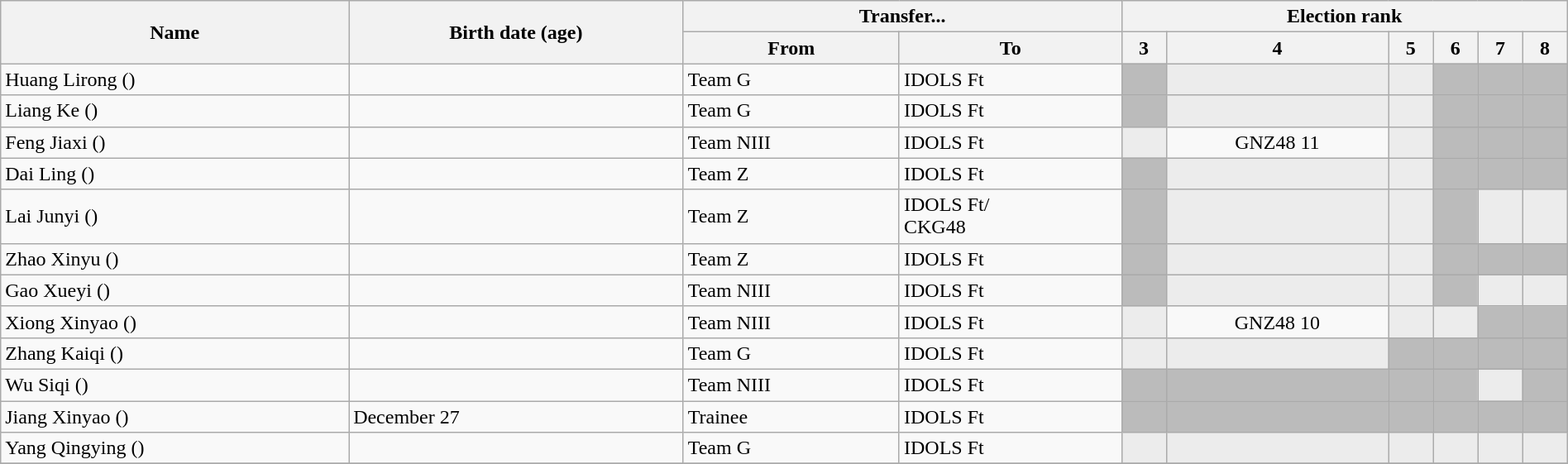<table class="wikitable sortable"  style="text-align:center; width:100%;">
<tr>
<th rowspan="2">Name</th>
<th rowspan="2">Birth date (age)</th>
<th colspan="2">Transfer...</th>
<th colspan="6" class="unsortable">Election rank</th>
</tr>
<tr>
<th>From</th>
<th>To</th>
<th data-sort-type="number">3</th>
<th data-sort-type="number">4</th>
<th data-sort-type="number">5</th>
<th data-sort-type="number">6</th>
<th data-sort-type="number">7</th>
<th data-sort-type="number">8</th>
</tr>
<tr>
<td style="text-align:left;">Huang Lirong ()</td>
<td style="text-align:left;"></td>
<td style="text-align:left;">Team G</td>
<td style="text-align:left;">IDOLS Ft</td>
<td style="background:#bbb;"> </td>
<td style="background:#ececec; color:gray;"></td>
<td style="background:#ececec; color:gray;"></td>
<td style="background:#bbb;"> </td>
<td style="background:#bbb;"> </td>
<td style="background:#bbb;"> </td>
</tr>
<tr>
<td style="text-align:left;">Liang Ke ()</td>
<td style="text-align:left;"></td>
<td style="text-align:left;">Team G</td>
<td style="text-align:left;">IDOLS Ft</td>
<td style="background:#bbb;"> </td>
<td style="background:#ececec; color:gray;"></td>
<td style="background:#ececec; color:gray;"></td>
<td style="background:#bbb;"> </td>
<td style="background:#bbb;"> </td>
<td style="background:#bbb;"> </td>
</tr>
<tr>
<td style="text-align:left;">Feng Jiaxi ()</td>
<td style="text-align:left;"></td>
<td style="text-align:left;">Team NIII</td>
<td style="text-align:left;">IDOLS Ft</td>
<td style="background:#ececec; color:gray;"></td>
<td>GNZ48 11</td>
<td style="background:#ececec; color:gray;"></td>
<td style="background:#bbb;"> </td>
<td style="background:#bbb;"> </td>
<td style="background:#bbb;"> </td>
</tr>
<tr>
<td style="text-align:left;">Dai Ling ()</td>
<td style="text-align:left;"></td>
<td style="text-align:left;">Team Z</td>
<td style="text-align:left;">IDOLS Ft</td>
<td style="background:#bbb;"> </td>
<td style="background:#ececec; color:gray;"></td>
<td style="background:#ececec; color:gray;"></td>
<td style="background:#bbb;"> </td>
<td style="background:#bbb;"> </td>
<td style="background:#bbb;"> </td>
</tr>
<tr>
<td style="text-align:left;">Lai Junyi ()</td>
<td style="text-align:left;"></td>
<td style="text-align:left;">Team Z</td>
<td style="text-align:left;">IDOLS Ft/<br>CKG48</td>
<td style="background:#bbb;"> </td>
<td style="background:#ececec; color:gray;"></td>
<td style="background:#ececec; color:gray;"></td>
<td style="background:#bbb;"> </td>
<td style="background:#ececec; color:gray;"></td>
<td style="background:#ececec; color:gray;"></td>
</tr>
<tr>
<td style="text-align:left;">Zhao Xinyu ()</td>
<td style="text-align:left;"></td>
<td style="text-align:left;">Team Z</td>
<td style="text-align:left;">IDOLS Ft</td>
<td style="background:#bbb;"> </td>
<td style="background:#ececec; color:gray;"></td>
<td style="background:#ececec; color:gray;"></td>
<td style="background:#bbb;"> </td>
<td style="background:#bbb;"> </td>
<td style="background:#bbb;"> </td>
</tr>
<tr>
<td style="text-align:left;" data-sort-value="Gao, Xueyi">Gao Xueyi ()</td>
<td style="text-align:left;"></td>
<td style="text-align:left;">Team NIII</td>
<td style="text-align:left;">IDOLS Ft</td>
<td style="background:#bbb;"> </td>
<td style="background:#ececec; color:gray;"></td>
<td style="background:#ececec; color:gray;"></td>
<td style="background:#bbb;"> </td>
<td style="background:#ececec; color:gray;"></td>
<td style="background:#ececec; color:gray;"></td>
</tr>
<tr>
<td style="text-align:left;" data-sort-value="Xiong, Xinyao">Xiong Xinyao ()</td>
<td style="text-align:left;"></td>
<td style="text-align:left;">Team NIII</td>
<td style="text-align:left;">IDOLS Ft</td>
<td style="background:#ececec; color:gray;"></td>
<td>GNZ48 10</td>
<td style="background:#ececec; color:gray;"></td>
<td style="background:#ececec; color:gray;"></td>
<td style="background:#bbb;"> </td>
<td style="background:#bbb;"> </td>
</tr>
<tr>
<td style="text-align:left;" data-sort-value="Zhang, Kaiqi">Zhang Kaiqi ()</td>
<td style="text-align:left;"></td>
<td style="text-align:left;">Team G</td>
<td style="text-align:left;">IDOLS Ft</td>
<td style="background:#ececec; color:gray;"></td>
<td style="background:#ececec; color:gray;"></td>
<td style="background:#bbb;"> </td>
<td style="background:#bbb;"> </td>
<td style="background:#bbb;"> </td>
<td style="background:#bbb;"> </td>
</tr>
<tr>
<td style="text-align:left;" data-sort-value="Wu, Siqi">Wu Siqi ()</td>
<td style="text-align:left;"></td>
<td style="text-align:left;">Team NIII</td>
<td style="text-align:left;">IDOLS Ft</td>
<td style="background:#bbb;"> </td>
<td style="background:#bbb;"> </td>
<td style="background:#bbb;"> </td>
<td style="background:#bbb;"> </td>
<td style="background:#ececec; color:gray;"></td>
<td style="background:#bbb;"> </td>
</tr>
<tr>
<td style="text-align:left;" data-sort-value="Jiang, Xinyao">Jiang Xinyao ()</td>
<td style="text-align:left;">December 27</td>
<td style="text-align:left;">Trainee</td>
<td style="text-align:left;">IDOLS Ft</td>
<td style="background:#bbb;"> </td>
<td style="background:#bbb;"> </td>
<td style="background:#bbb;"> </td>
<td style="background:#bbb;"> </td>
<td style="background:#bbb;"> </td>
<td style="background:#bbb;"> </td>
</tr>
<tr>
<td style="text-align:left;" data-sort-value="Yang, Qingying">Yang Qingying ()</td>
<td style="text-align:left;"></td>
<td style="text-align:left;">Team G</td>
<td style="text-align:left;">IDOLS Ft</td>
<td style="background:#ececec; color:gray;"></td>
<td style="background:#ececec; color:gray;"></td>
<td style="background:#ececec; color:gray;"></td>
<td style="background:#ececec; color:gray;"></td>
<td style="background:#ececec; color:gray;"></td>
<td style="background:#ececec; color:gray;"></td>
</tr>
<tr>
</tr>
</table>
